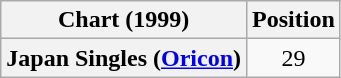<table class="wikitable plainrowheaders">
<tr>
<th>Chart (1999)</th>
<th>Position</th>
</tr>
<tr>
<th scope="row">Japan Singles (<a href='#'>Oricon</a>)</th>
<td style="text-align:center;">29</td>
</tr>
</table>
